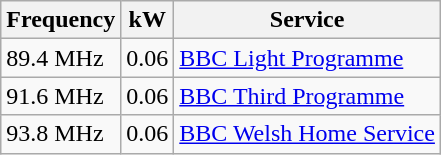<table class="wikitable sortable">
<tr>
<th>Frequency</th>
<th>kW</th>
<th>Service</th>
</tr>
<tr>
<td>89.4 MHz</td>
<td>0.06</td>
<td><a href='#'>BBC Light Programme</a></td>
</tr>
<tr>
<td>91.6 MHz</td>
<td>0.06</td>
<td><a href='#'>BBC Third Programme</a></td>
</tr>
<tr>
<td>93.8 MHz</td>
<td>0.06</td>
<td><a href='#'>BBC Welsh Home Service</a></td>
</tr>
</table>
